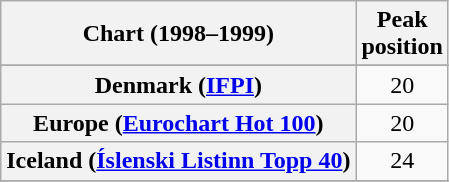<table class="wikitable sortable plainrowheaders" style="text-align:center">
<tr>
<th scope="col">Chart (1998–1999)</th>
<th scope="col">Peak<br>position</th>
</tr>
<tr>
</tr>
<tr>
<th scope="row">Denmark (<a href='#'>IFPI</a>)</th>
<td>20</td>
</tr>
<tr>
<th scope="row">Europe (<a href='#'>Eurochart Hot 100</a>)</th>
<td>20</td>
</tr>
<tr>
<th scope="row">Iceland (<a href='#'>Íslenski Listinn Topp 40</a>)</th>
<td>24</td>
</tr>
<tr>
</tr>
<tr>
</tr>
<tr>
</tr>
<tr>
</tr>
<tr>
</tr>
<tr>
</tr>
<tr>
</tr>
<tr>
</tr>
</table>
